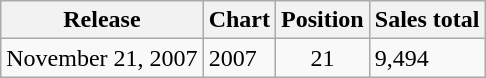<table class="wikitable">
<tr>
<th>Release</th>
<th>Chart</th>
<th>Position</th>
<th>Sales total</th>
</tr>
<tr>
<td>November 21, 2007</td>
<td>2007</td>
<td align="center">21</td>
<td>9,494</td>
</tr>
</table>
